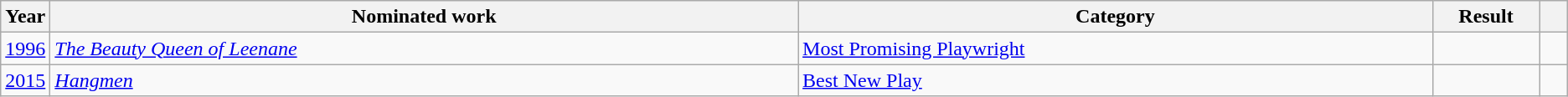<table class=wikitable>
<tr>
<th scope="col" style="width:1em;">Year</th>
<th scope="col" style="width:39em;">Nominated work</th>
<th scope="col" style="width:33em;">Category</th>
<th scope="col" style="width:5em;">Result</th>
<th scope="col" style="width:1em;"></th>
</tr>
<tr>
<td><a href='#'>1996</a></td>
<td><em><a href='#'>The Beauty Queen of Leenane</a></em></td>
<td><a href='#'>Most Promising Playwright</a></td>
<td></td>
<td style="text-align:center;"></td>
</tr>
<tr>
<td><a href='#'>2015</a></td>
<td><em><a href='#'>Hangmen</a></em></td>
<td><a href='#'>Best New Play</a></td>
<td></td>
<td style="text-align:center;"></td>
</tr>
</table>
